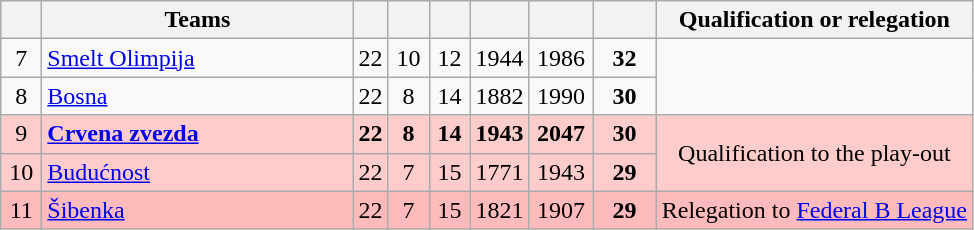<table class="wikitable" style="text-align: center;">
<tr>
<th width=20></th>
<th width=200>Teams</th>
<th></th>
<th width=20></th>
<th width=20></th>
<th width=20></th>
<th width=35></th>
<th width=35></th>
<th>Qualification or relegation</th>
</tr>
<tr align=center>
<td>7</td>
<td style="text-align:left;"><a href='#'>Smelt Olimpija</a></td>
<td>22</td>
<td>10</td>
<td>12</td>
<td>1944</td>
<td>1986</td>
<td><strong>32</strong></td>
</tr>
<tr align=center>
<td>8</td>
<td style="text-align:left;"><a href='#'>Bosna</a></td>
<td>22</td>
<td>8</td>
<td>14</td>
<td>1882</td>
<td>1990</td>
<td><strong>30</strong></td>
</tr>
<tr align=center style="background:#FFCCCC">
<td>9</td>
<td style="text-align:left;"><strong><a href='#'>Crvena zvezda</a></strong></td>
<td><strong>22</strong></td>
<td><strong>8</strong></td>
<td><strong>14</strong></td>
<td><strong>1943</strong></td>
<td><strong>2047</strong></td>
<td><strong>30</strong></td>
<td rowspan=2>Qualification to the play-out</td>
</tr>
<tr align=center style="background:#FFCCCC">
<td>10</td>
<td style="text-align:left;"><a href='#'>Budućnost</a></td>
<td>22</td>
<td>7</td>
<td>15</td>
<td>1771</td>
<td>1943</td>
<td><strong>29</strong></td>
</tr>
<tr align=center style="background:#FFBBBB">
<td>11</td>
<td style="text-align:left;"><a href='#'>Šibenka</a></td>
<td>22</td>
<td>7</td>
<td>15</td>
<td>1821</td>
<td>1907</td>
<td><strong>29</strong></td>
<td>Relegation to <a href='#'>Federal B League</a></td>
</tr>
</table>
